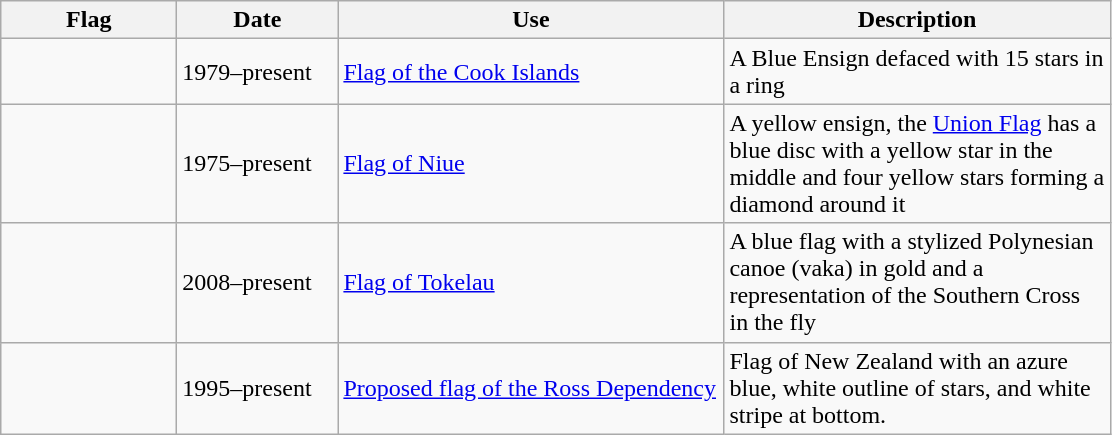<table class="wikitable">
<tr>
<th style="width:110px;">Flag</th>
<th style="width:100px;">Date</th>
<th style="width:250px;">Use</th>
<th style="width:250px;">Description</th>
</tr>
<tr>
<td></td>
<td>1979–present</td>
<td><a href='#'>Flag of the Cook Islands</a></td>
<td>A Blue Ensign defaced with 15 stars in a ring</td>
</tr>
<tr>
<td></td>
<td>1975–present</td>
<td><a href='#'>Flag of Niue</a></td>
<td>A yellow ensign, the <a href='#'>Union Flag</a> has a blue disc with a yellow star in the middle and four yellow stars forming a diamond around it</td>
</tr>
<tr>
<td></td>
<td>2008–present</td>
<td><a href='#'>Flag of Tokelau</a></td>
<td>A blue flag with a stylized Polynesian canoe (vaka) in gold and a representation of the Southern Cross in the fly</td>
</tr>
<tr>
<td></td>
<td>1995–present</td>
<td><a href='#'>Proposed flag of the Ross Dependency</a></td>
<td>Flag of New Zealand with an azure blue, white outline of stars, and white stripe at bottom.</td>
</tr>
</table>
